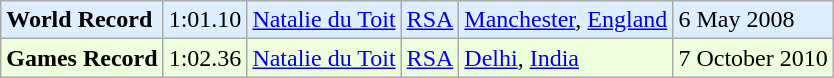<table class="wikitable">
<tr bgcolor = "ddeeff">
<td><strong>World Record</strong></td>
<td>1:01.10</td>
<td><a href='#'>Natalie du Toit</a></td>
<td><a href='#'>RSA</a></td>
<td><a href='#'>Manchester</a>, <a href='#'>England</a></td>
<td>6 May 2008</td>
</tr>
<tr bgcolor = "eeffdd">
<td><strong>Games Record</strong></td>
<td>1:02.36</td>
<td><a href='#'>Natalie du Toit</a></td>
<td><a href='#'>RSA</a></td>
<td><a href='#'>Delhi</a>, <a href='#'>India</a></td>
<td>7 October 2010</td>
</tr>
</table>
